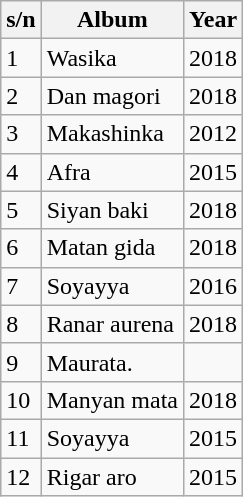<table class="wikitable">
<tr>
<th>s/n</th>
<th>Album</th>
<th>Year</th>
</tr>
<tr>
<td>1</td>
<td>Wasika</td>
<td>2018</td>
</tr>
<tr>
<td>2</td>
<td>Dan magori</td>
<td>2018</td>
</tr>
<tr>
<td>3</td>
<td Makashi>Makashinka</td>
<td>2012</td>
</tr>
<tr>
<td>4</td>
<td>Afra</td>
<td>2015</td>
</tr>
<tr>
<td>5</td>
<td>Siyan baki</td>
<td>2018</td>
</tr>
<tr>
<td>6</td>
<td>Matan gida</td>
<td>2018</td>
</tr>
<tr>
<td>7</td>
<td>Soyayya</td>
<td>2016</td>
</tr>
<tr>
<td>8</td>
<td>Ranar aurena</td>
<td>2018</td>
</tr>
<tr>
<td>9</td>
<td>Maurata.</td>
<td></td>
</tr>
<tr>
<td>10</td>
<td>Manyan mata</td>
<td>2018</td>
</tr>
<tr>
<td>11</td>
<td>Soyayya</td>
<td>2015</td>
</tr>
<tr>
<td>12</td>
<td>Rigar aro</td>
<td>2015</td>
</tr>
</table>
